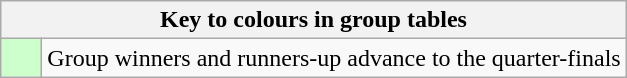<table class="wikitable" style="text-align:center">
<tr>
<th colspan=2>Key to colours in group tables</th>
</tr>
<tr>
<td style="background:#cfc; width:20px;"></td>
<td align=left>Group winners and runners-up advance to the quarter-finals</td>
</tr>
</table>
